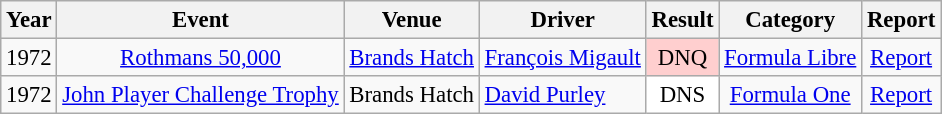<table class="wikitable" style="text-align:center; font-size:95%">
<tr>
<th>Year</th>
<th>Event</th>
<th>Venue</th>
<th>Driver</th>
<th>Result</th>
<th>Category</th>
<th>Report</th>
</tr>
<tr>
<td>1972</td>
<td><a href='#'>Rothmans 50,000</a></td>
<td><a href='#'>Brands Hatch</a></td>
<td align="left"> <a href='#'>François Migault</a></td>
<td style="background:#FFCFCF;">DNQ</td>
<td><a href='#'>Formula Libre</a></td>
<td><a href='#'>Report</a></td>
</tr>
<tr>
<td>1972</td>
<td><a href='#'>John Player Challenge Trophy</a></td>
<td>Brands Hatch</td>
<td align="left"> <a href='#'>David Purley</a></td>
<td style="background:#FFFFFF;">DNS</td>
<td><a href='#'>Formula One</a></td>
<td><a href='#'>Report</a></td>
</tr>
</table>
